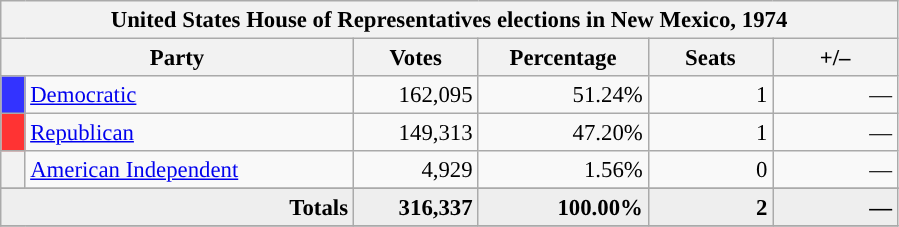<table class="wikitable" style="font-size: 95%;">
<tr>
<th colspan="6">United States House of Representatives elections in New Mexico, 1974</th>
</tr>
<tr>
<th colspan=2 style="width: 15em">Party</th>
<th style="width: 5em">Votes</th>
<th style="width: 7em">Percentage</th>
<th style="width: 5em">Seats</th>
<th style="width: 5em">+/–</th>
</tr>
<tr>
<th style="background-color:#3333FF; width: 3px"></th>
<td style="width: 130px"><a href='#'>Democratic</a></td>
<td align="right">162,095</td>
<td align="right">51.24%</td>
<td align="right">1</td>
<td align="right">—</td>
</tr>
<tr>
<th style="background-color:#FF3333; width: 3px"></th>
<td style="width: 130px"><a href='#'>Republican</a></td>
<td align="right">149,313</td>
<td align="right">47.20%</td>
<td align="right">1</td>
<td align="right">—</td>
</tr>
<tr>
<th style="background-color:"></th>
<td style="width: 130px"><a href='#'>American Independent</a></td>
<td align="right">4,929</td>
<td align="right">1.56%</td>
<td align="right">0</td>
<td align="right">—</td>
</tr>
<tr>
</tr>
<tr bgcolor="#EEEEEE">
<td colspan="2" align="right"><strong>Totals</strong></td>
<td align="right"><strong>316,337</strong></td>
<td align="right"><strong>100.00%</strong></td>
<td align="right"><strong>2</strong></td>
<td align="right"><strong>—</strong></td>
</tr>
<tr bgcolor="#EEEEEE">
</tr>
</table>
